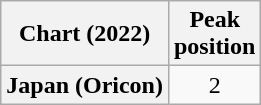<table class="wikitable plainrowheaders" style="text-align:center">
<tr>
<th scope="col">Chart (2022)</th>
<th scope="col">Peak<br>position</th>
</tr>
<tr>
<th scope="row">Japan (Oricon)</th>
<td>2</td>
</tr>
</table>
